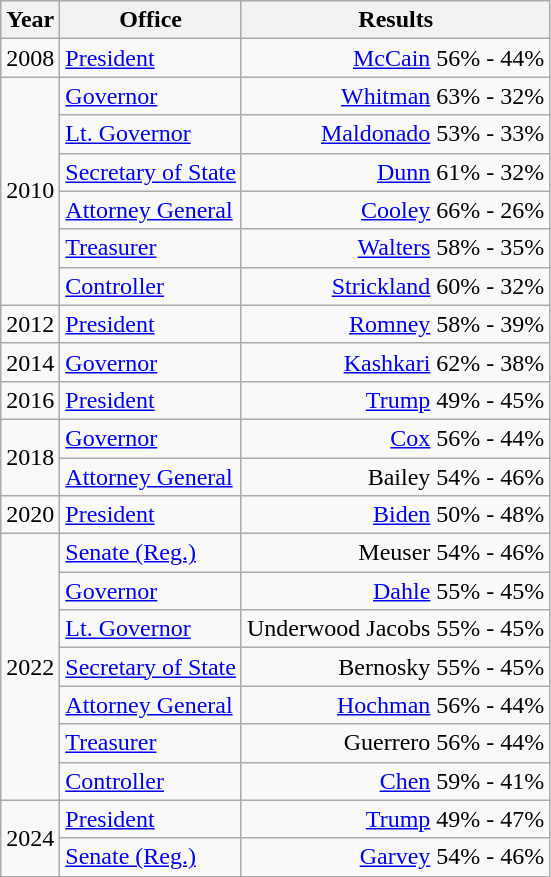<table class=wikitable>
<tr>
<th>Year</th>
<th>Office</th>
<th>Results</th>
</tr>
<tr>
<td>2008</td>
<td><a href='#'>President</a></td>
<td align="right" ><a href='#'>McCain</a> 56% - 44%</td>
</tr>
<tr>
<td rowspan=6>2010</td>
<td><a href='#'>Governor</a></td>
<td align="right" ><a href='#'>Whitman</a> 63% - 32%</td>
</tr>
<tr>
<td><a href='#'>Lt. Governor</a></td>
<td align="right" ><a href='#'>Maldonado</a> 53% - 33%</td>
</tr>
<tr>
<td><a href='#'>Secretary of State</a></td>
<td align="right" ><a href='#'>Dunn</a> 61% - 32%</td>
</tr>
<tr>
<td><a href='#'>Attorney General</a></td>
<td align="right" ><a href='#'>Cooley</a> 66% - 26%</td>
</tr>
<tr>
<td><a href='#'>Treasurer</a></td>
<td align="right" ><a href='#'>Walters</a> 58% - 35%</td>
</tr>
<tr>
<td><a href='#'>Controller</a></td>
<td align="right" ><a href='#'>Strickland</a> 60% - 32%</td>
</tr>
<tr>
<td>2012</td>
<td><a href='#'>President</a></td>
<td align="right" ><a href='#'>Romney</a> 58% - 39%</td>
</tr>
<tr>
<td>2014</td>
<td><a href='#'>Governor</a></td>
<td align="right" ><a href='#'>Kashkari</a> 62% - 38%</td>
</tr>
<tr>
<td>2016</td>
<td><a href='#'>President</a></td>
<td align="right" ><a href='#'>Trump</a> 49% - 45%</td>
</tr>
<tr>
<td rowspan=2>2018</td>
<td><a href='#'>Governor</a></td>
<td align="right" ><a href='#'>Cox</a> 56% - 44%</td>
</tr>
<tr>
<td><a href='#'>Attorney General</a></td>
<td align="right" >Bailey 54% - 46%</td>
</tr>
<tr>
<td>2020</td>
<td><a href='#'>President</a></td>
<td align="right" ><a href='#'>Biden</a> 50% - 48%</td>
</tr>
<tr>
<td rowspan=7>2022</td>
<td><a href='#'>Senate (Reg.)</a></td>
<td align="right" >Meuser 54% - 46%</td>
</tr>
<tr>
<td><a href='#'>Governor</a></td>
<td align="right" ><a href='#'>Dahle</a> 55% - 45%</td>
</tr>
<tr>
<td><a href='#'>Lt. Governor</a></td>
<td align="right" >Underwood Jacobs 55% - 45%</td>
</tr>
<tr>
<td><a href='#'>Secretary of State</a></td>
<td align="right" >Bernosky 55% - 45%</td>
</tr>
<tr>
<td><a href='#'>Attorney General</a></td>
<td align="right" ><a href='#'>Hochman</a> 56% - 44%</td>
</tr>
<tr>
<td><a href='#'>Treasurer</a></td>
<td align="right" >Guerrero 56% - 44%</td>
</tr>
<tr>
<td><a href='#'>Controller</a></td>
<td align="right" ><a href='#'>Chen</a> 59% - 41%</td>
</tr>
<tr>
<td rowspan=2>2024</td>
<td><a href='#'>President</a></td>
<td align="right" ><a href='#'>Trump</a> 49% - 47%</td>
</tr>
<tr>
<td><a href='#'>Senate (Reg.)</a></td>
<td align="right" ><a href='#'>Garvey</a> 54% - 46%</td>
</tr>
</table>
